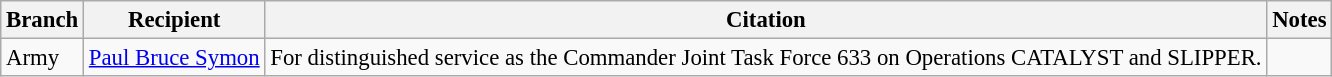<table class="wikitable" style="font-size:95%;">
<tr>
<th>Branch</th>
<th>Recipient</th>
<th>Citation</th>
<th>Notes</th>
</tr>
<tr>
<td>Army</td>
<td> <a href='#'>Paul Bruce Symon</a> </td>
<td>For distinguished service as the Commander Joint Task Force 633 on Operations CATALYST and SLIPPER.</td>
<td></td>
</tr>
</table>
